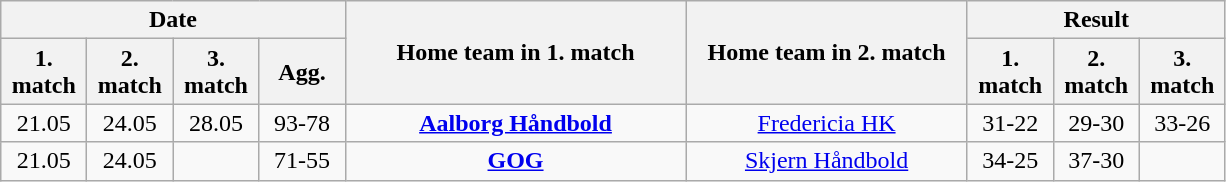<table class="wikitable" style="text-align:center; margin-left:1em;">
<tr>
<th colspan="4">Date</th>
<th rowspan="2" style="width:220px;">Home team in 1. match</th>
<th rowspan="2" style="width:180px;">Home team in 2. match</th>
<th colspan="3">Result</th>
</tr>
<tr>
<th style="width:50px;">1. match</th>
<th style="width:50px;">2. match</th>
<th style="width:50px;">3. match</th>
<th style="width:50px;">Agg.</th>
<th style="width:50px;">1. match</th>
<th style="width:50px;">2. match</th>
<th style="width:50px;">3. match</th>
</tr>
<tr>
<td>21.05</td>
<td>24.05</td>
<td>28.05</td>
<td>93-78</td>
<td><strong><a href='#'>Aalborg Håndbold</a></strong></td>
<td><a href='#'>Fredericia HK</a></td>
<td>31-22</td>
<td>29-30</td>
<td>33-26</td>
</tr>
<tr>
<td>21.05</td>
<td>24.05</td>
<td></td>
<td>71-55</td>
<td><strong><a href='#'>GOG</a></strong></td>
<td><a href='#'>Skjern Håndbold</a></td>
<td>34-25</td>
<td>37-30</td>
<td></td>
</tr>
</table>
